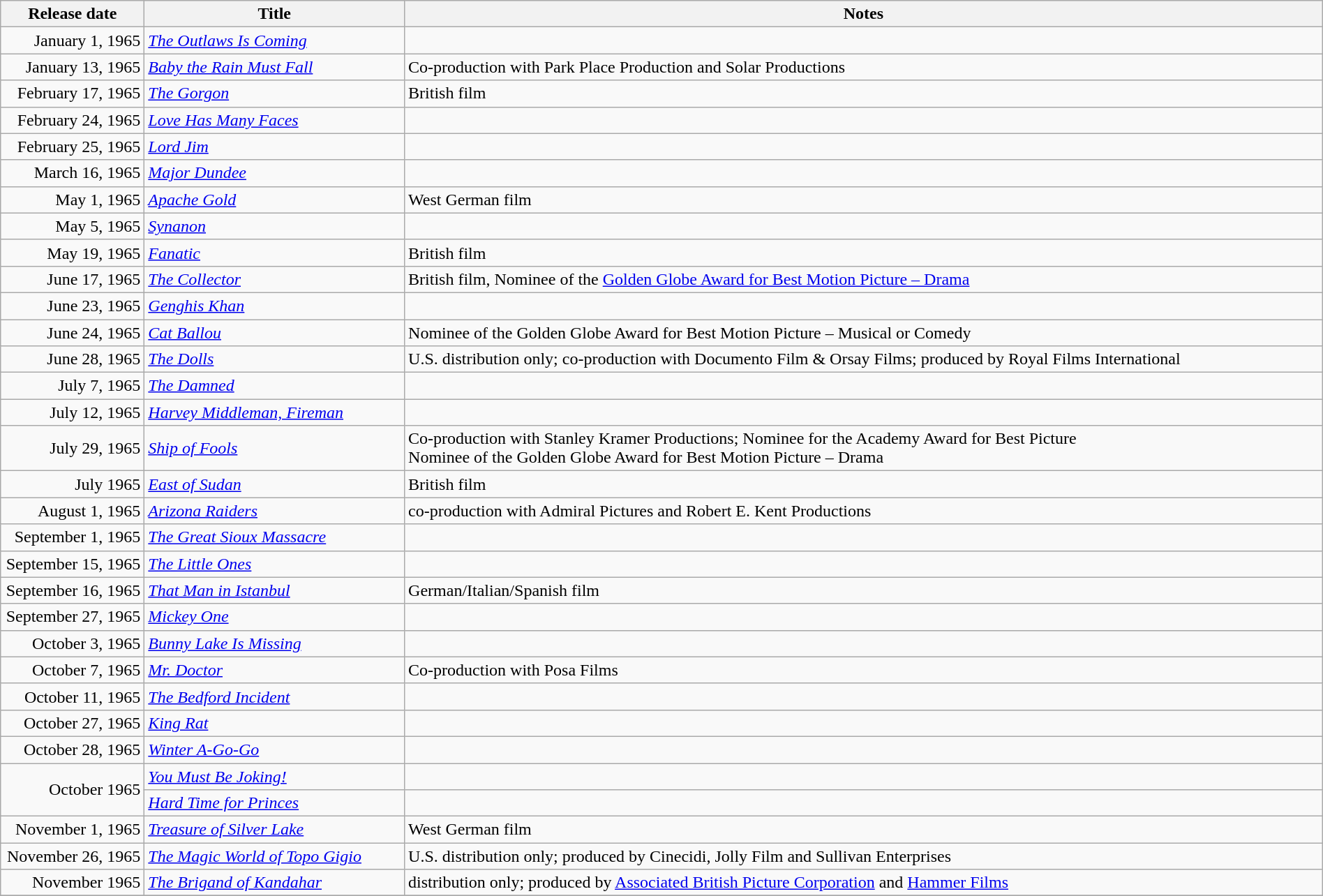<table class="wikitable sortable" style="width:100%;">
<tr>
<th scope="col" style="width:130px;">Release date</th>
<th>Title</th>
<th>Notes</th>
</tr>
<tr>
<td style="text-align:right;">January 1, 1965</td>
<td><em><a href='#'>The Outlaws Is Coming</a></em></td>
<td></td>
</tr>
<tr>
<td style="text-align:right;">January 13, 1965</td>
<td><em><a href='#'>Baby the Rain Must Fall</a></em></td>
<td>Co-production with Park Place Production and Solar Productions</td>
</tr>
<tr>
<td style="text-align:right;">February 17, 1965</td>
<td><em><a href='#'>The Gorgon</a></em></td>
<td>British film</td>
</tr>
<tr>
<td style="text-align:right;">February 24, 1965</td>
<td><em><a href='#'>Love Has Many Faces</a></em></td>
<td></td>
</tr>
<tr>
<td style="text-align:right;">February 25, 1965</td>
<td><em><a href='#'>Lord Jim</a></em></td>
<td></td>
</tr>
<tr>
<td style="text-align:right;">March 16, 1965</td>
<td><em><a href='#'>Major Dundee</a></em></td>
<td></td>
</tr>
<tr>
<td style="text-align:right;">May 1, 1965</td>
<td><em><a href='#'>Apache Gold</a></em></td>
<td>West German film</td>
</tr>
<tr>
<td style="text-align:right;">May 5, 1965</td>
<td><em><a href='#'>Synanon</a></em></td>
<td></td>
</tr>
<tr>
<td style="text-align:right;">May 19, 1965</td>
<td><em><a href='#'>Fanatic</a></em></td>
<td>British film</td>
</tr>
<tr>
<td style="text-align:right;">June 17, 1965</td>
<td><em><a href='#'>The Collector</a></em></td>
<td>British film, Nominee of the <a href='#'>Golden Globe Award for Best Motion Picture – Drama</a></td>
</tr>
<tr>
<td style="text-align:right;">June 23, 1965</td>
<td><em><a href='#'>Genghis Khan</a></em></td>
<td></td>
</tr>
<tr>
<td style="text-align:right;">June 24, 1965</td>
<td><em><a href='#'>Cat Ballou</a></em></td>
<td>Nominee of the Golden Globe Award for Best Motion Picture – Musical or Comedy</td>
</tr>
<tr>
<td style="text-align:right;">June 28, 1965</td>
<td><em><a href='#'>The Dolls</a></em></td>
<td>U.S. distribution only; co-production with Documento Film & Orsay Films; produced by Royal Films International</td>
</tr>
<tr>
<td style="text-align:right;">July 7, 1965</td>
<td><em><a href='#'>The Damned</a></em></td>
<td></td>
</tr>
<tr>
<td style="text-align:right;">July 12, 1965</td>
<td><em><a href='#'>Harvey Middleman, Fireman</a></em></td>
<td></td>
</tr>
<tr>
<td style="text-align:right;">July 29, 1965</td>
<td><em><a href='#'>Ship of Fools</a></em></td>
<td>Co-production with Stanley Kramer Productions; Nominee for the Academy Award for Best Picture<br>Nominee of the Golden Globe Award for Best Motion Picture – Drama</td>
</tr>
<tr>
<td style="text-align:right;">July 1965</td>
<td><em><a href='#'>East of Sudan</a></em></td>
<td>British film</td>
</tr>
<tr>
<td style="text-align:right;">August 1, 1965</td>
<td><em><a href='#'>Arizona Raiders</a></em></td>
<td>co-production with Admiral Pictures and Robert E. Kent Productions</td>
</tr>
<tr>
<td style="text-align:right;">September 1, 1965</td>
<td><em><a href='#'>The Great Sioux Massacre</a></em></td>
<td></td>
</tr>
<tr>
<td style="text-align:right;">September 15, 1965</td>
<td><em><a href='#'>The Little Ones</a></em></td>
<td></td>
</tr>
<tr>
<td style="text-align:right;">September 16, 1965</td>
<td><em><a href='#'>That Man in Istanbul</a></em></td>
<td>German/Italian/Spanish film</td>
</tr>
<tr>
<td style="text-align:right;">September 27, 1965</td>
<td><em><a href='#'>Mickey One</a></em></td>
<td></td>
</tr>
<tr>
<td style="text-align:right;">October 3, 1965</td>
<td><em><a href='#'>Bunny Lake Is Missing</a></em></td>
<td></td>
</tr>
<tr>
<td style="text-align:right;">October 7, 1965</td>
<td><em><a href='#'>Mr. Doctor</a></em></td>
<td>Co-production with Posa Films</td>
</tr>
<tr>
<td style="text-align:right;">October 11, 1965</td>
<td><em><a href='#'>The Bedford Incident</a></em></td>
<td></td>
</tr>
<tr>
<td style="text-align:right;">October 27, 1965</td>
<td><em><a href='#'>King Rat</a></em></td>
<td></td>
</tr>
<tr>
<td style="text-align:right;">October 28, 1965</td>
<td><em><a href='#'>Winter A-Go-Go</a></em></td>
<td></td>
</tr>
<tr>
<td style="text-align:right;" rowspan="2">October 1965</td>
<td><em><a href='#'>You Must Be Joking!</a></em></td>
<td></td>
</tr>
<tr>
<td><em><a href='#'>Hard Time for Princes</a></em></td>
<td></td>
</tr>
<tr>
<td style="text-align:right;">November 1, 1965</td>
<td><em><a href='#'>Treasure of Silver Lake</a></em></td>
<td>West German film</td>
</tr>
<tr>
<td style="text-align:right;">November 26, 1965</td>
<td><em><a href='#'>The Magic World of Topo Gigio</a></em></td>
<td>U.S. distribution only; produced by Cinecidi, Jolly Film and Sullivan Enterprises</td>
</tr>
<tr>
<td style="text-align:right;">November 1965</td>
<td><em><a href='#'>The Brigand of Kandahar</a></em></td>
<td>distribution only; produced by <a href='#'>Associated British Picture Corporation</a> and <a href='#'>Hammer Films</a></td>
</tr>
<tr>
</tr>
</table>
